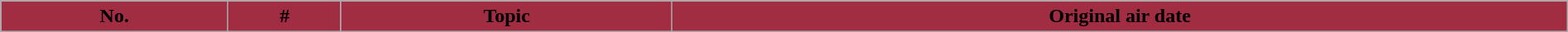<table class="wikitable plainrowheaders" style="width:100%; margin:auto; background:#fff;">
<tr>
<th style="background:#A12D42; color:#000; text-align:center;">No.</th>
<th ! style="background:#A12D42; color:#000; text-align:center;">#</th>
<th ! style="background:#A12D42; color:#000; text-align:center;">Topic</th>
<th ! style="background:#A12D42; color:#000; text-align:center;">Original air date<br>











</th>
</tr>
</table>
